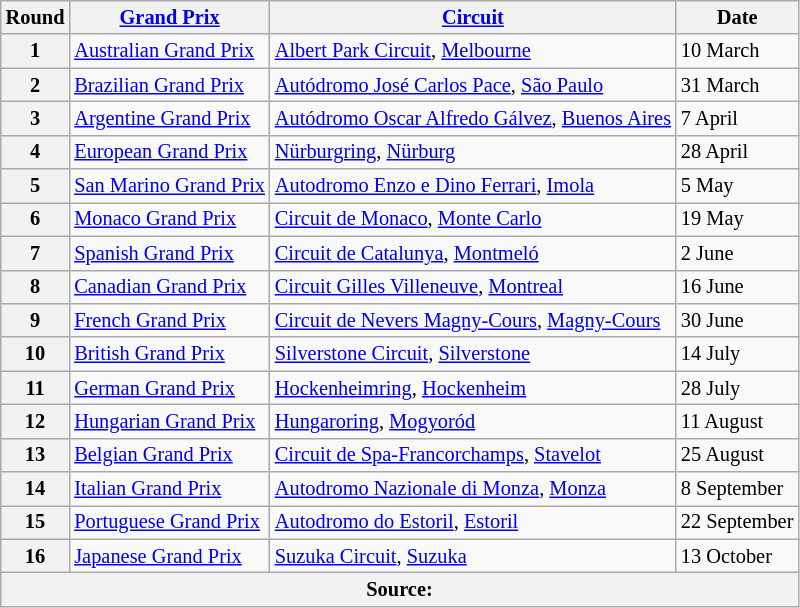<table class="wikitable" style="font-size: 85%;">
<tr>
<th>Round</th>
<th><a href='#'>Grand Prix</a></th>
<th><a href='#'>Circuit</a></th>
<th>Date</th>
</tr>
<tr>
<th>1</th>
<td><a href='#'>Australian Grand Prix</a></td>
<td> <a href='#'>Albert Park Circuit</a>, <a href='#'>Melbourne</a></td>
<td>10 March</td>
</tr>
<tr>
<th>2</th>
<td><a href='#'>Brazilian Grand Prix</a></td>
<td> <a href='#'>Autódromo José Carlos Pace</a>, <a href='#'>São Paulo</a></td>
<td>31 March</td>
</tr>
<tr>
<th>3</th>
<td><a href='#'>Argentine Grand Prix</a></td>
<td> <a href='#'>Autódromo Oscar Alfredo Gálvez</a>, <a href='#'>Buenos Aires</a></td>
<td>7 April</td>
</tr>
<tr>
<th>4</th>
<td><a href='#'>European Grand Prix</a></td>
<td> <a href='#'>Nürburgring</a>, <a href='#'>Nürburg</a></td>
<td>28 April</td>
</tr>
<tr>
<th>5</th>
<td><a href='#'>San Marino Grand Prix</a></td>
<td> <a href='#'>Autodromo Enzo e Dino Ferrari</a>, <a href='#'>Imola</a></td>
<td>5 May</td>
</tr>
<tr>
<th>6</th>
<td><a href='#'>Monaco Grand Prix</a></td>
<td> <a href='#'>Circuit de Monaco</a>, <a href='#'>Monte Carlo</a></td>
<td>19 May</td>
</tr>
<tr>
<th>7</th>
<td><a href='#'>Spanish Grand Prix</a></td>
<td> <a href='#'>Circuit de Catalunya</a>, <a href='#'>Montmeló</a></td>
<td>2 June</td>
</tr>
<tr>
<th>8</th>
<td><a href='#'>Canadian Grand Prix</a></td>
<td> <a href='#'>Circuit Gilles Villeneuve</a>, <a href='#'>Montreal</a></td>
<td>16 June</td>
</tr>
<tr>
<th>9</th>
<td><a href='#'>French Grand Prix</a></td>
<td> <a href='#'>Circuit de Nevers Magny-Cours</a>, <a href='#'>Magny-Cours</a></td>
<td>30 June</td>
</tr>
<tr>
<th>10</th>
<td><a href='#'>British Grand Prix</a></td>
<td> <a href='#'>Silverstone Circuit</a>, <a href='#'>Silverstone</a></td>
<td>14 July</td>
</tr>
<tr>
<th>11</th>
<td><a href='#'>German Grand Prix</a></td>
<td> <a href='#'>Hockenheimring</a>, <a href='#'>Hockenheim</a></td>
<td>28 July</td>
</tr>
<tr>
<th>12</th>
<td><a href='#'>Hungarian Grand Prix</a></td>
<td> <a href='#'>Hungaroring</a>, <a href='#'>Mogyoród</a></td>
<td>11 August</td>
</tr>
<tr>
<th>13</th>
<td><a href='#'>Belgian Grand Prix</a></td>
<td> <a href='#'>Circuit de Spa-Francorchamps</a>, <a href='#'>Stavelot</a></td>
<td>25 August</td>
</tr>
<tr>
<th>14</th>
<td><a href='#'>Italian Grand Prix</a></td>
<td> <a href='#'>Autodromo Nazionale di Monza</a>, <a href='#'>Monza</a></td>
<td>8 September</td>
</tr>
<tr>
<th>15</th>
<td><a href='#'>Portuguese Grand Prix</a></td>
<td> <a href='#'>Autodromo do Estoril</a>, <a href='#'>Estoril</a></td>
<td>22 September</td>
</tr>
<tr>
<th>16</th>
<td><a href='#'>Japanese Grand Prix</a></td>
<td> <a href='#'>Suzuka Circuit</a>, <a href='#'>Suzuka</a></td>
<td>13 October</td>
</tr>
<tr>
<th colspan="4">Source:</th>
</tr>
</table>
